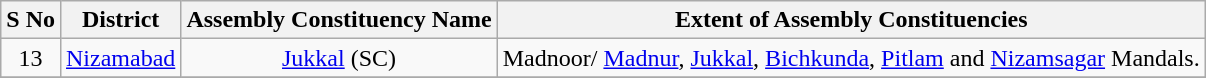<table class="wikitable" style="text-align: center;">
<tr |->
<th>S No</th>
<th>District</th>
<th>Assembly Constituency Name</th>
<th>Extent of Assembly Constituencies</th>
</tr>
<tr>
<td>13</td>
<td><a href='#'>Nizamabad</a></td>
<td><a href='#'>Jukkal</a> (SC)</td>
<td>Madnoor/ <a href='#'>Madnur</a>, <a href='#'>Jukkal</a>, <a href='#'>Bichkunda</a>, <a href='#'>Pitlam</a> and <a href='#'>Nizamsagar</a> Mandals.</td>
</tr>
<tr>
</tr>
</table>
